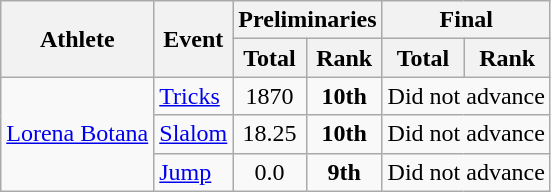<table class="wikitable" border="1">
<tr>
<th rowspan=2>Athlete</th>
<th rowspan=2>Event</th>
<th colspan=2>Preliminaries</th>
<th colspan=2>Final</th>
</tr>
<tr>
<th>Total</th>
<th>Rank</th>
<th>Total</th>
<th>Rank</th>
</tr>
<tr>
<td rowspan=3><a href='#'>Lorena Botana</a></td>
<td><a href='#'>Tricks</a></td>
<td align=center>1870</td>
<td align=center><strong>10th</strong></td>
<td align="center" colspan="2">Did not advance</td>
</tr>
<tr>
<td><a href='#'>Slalom</a></td>
<td align=center>18.25</td>
<td align=center><strong>10th</strong></td>
<td align="center" colspan="2">Did not advance</td>
</tr>
<tr>
<td><a href='#'>Jump</a></td>
<td align=center>0.0</td>
<td align=center><strong>9th</strong></td>
<td align="center" colspan="2">Did not advance</td>
</tr>
</table>
